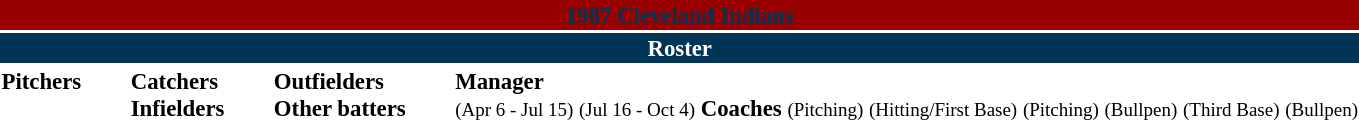<table class="toccolours" style="font-size: 95%;">
<tr>
<th colspan="10" style="background-color: #990000; color: #023456; text-align: center;">1987 Cleveland Indians</th>
</tr>
<tr>
<td colspan="10" style="background-color: #023456; color: #FFFFFF; text-align: center;"><strong>Roster</strong></td>
</tr>
<tr>
<td valign="top"><strong>Pitchers</strong><br>


















</td>
<td width="25px"></td>
<td valign="top"><strong>Catchers</strong><br>



<strong>Infielders</strong>








</td>
<td width="25px"></td>
<td valign="top"><strong>Outfielders</strong><br>








<strong>Other batters</strong>
</td>
<td width="25px"></td>
<td valign="top"><strong>Manager</strong><br> <small>(Apr 6 - Jul 15)</small>
 <small>(Jul 16 - Oct 4)</small>
<strong>Coaches</strong>
 <small>(Pitching)</small>
 <small>(Hitting/First Base)</small>
 <small>(Pitching)</small>
 <small>(Bullpen)</small>
 <small>(Third Base)</small>
 <small>(Bullpen)</small>
</td>
</tr>
</table>
